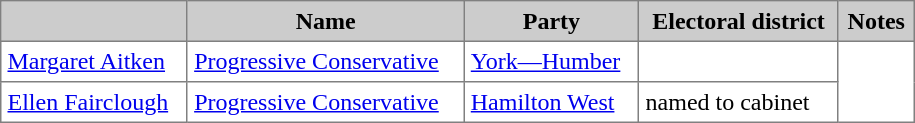<table border="1" cellpadding="4" width="610" cellspacing="0" style="border-collapse: collapse" width="100%" class="sortable">
<tr bgcolor="CCCCCC">
<th></th>
<th>Name</th>
<th>Party</th>
<th>Electoral district</th>
<th>Notes</th>
</tr>
<tr>
<td><a href='#'>Margaret Aitken</a></td>
<td><a href='#'>Progressive Conservative</a></td>
<td><a href='#'>York—Humber</a></td>
<td></td>
</tr>
<tr>
<td><a href='#'>Ellen Fairclough</a></td>
<td><a href='#'>Progressive Conservative</a></td>
<td><a href='#'>Hamilton West</a></td>
<td>named to cabinet</td>
</tr>
</table>
